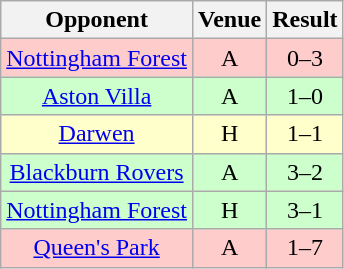<table class="wikitable" style="font-size:100%; text-align:center">
<tr>
<th>Opponent</th>
<th>Venue</th>
<th>Result</th>
</tr>
<tr style="background-color: #FFCCCC;">
<td><a href='#'>Nottingham Forest</a></td>
<td>A</td>
<td>0–3</td>
</tr>
<tr style="background-color: #CCFFCC;">
<td><a href='#'>Aston Villa</a></td>
<td>A</td>
<td>1–0</td>
</tr>
<tr style="background-color: #FFFFCC;">
<td><a href='#'>Darwen</a></td>
<td>H</td>
<td>1–1</td>
</tr>
<tr style="background-color: #CCFFCC;">
<td><a href='#'>Blackburn Rovers</a></td>
<td>A</td>
<td>3–2</td>
</tr>
<tr style="background-color: #CCFFCC;">
<td><a href='#'>Nottingham Forest</a></td>
<td>H</td>
<td>3–1</td>
</tr>
<tr style="background-color: #FFCCCC;">
<td><a href='#'>Queen's Park</a></td>
<td>A</td>
<td>1–7</td>
</tr>
</table>
